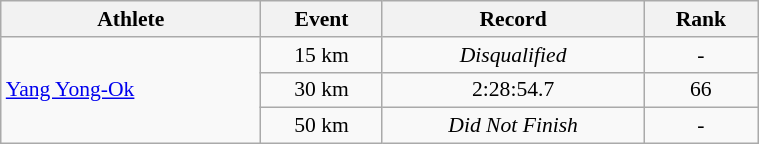<table class=wikitable style="font-size:90%; text-align:center; width:40%">
<tr>
<th>Athlete</th>
<th>Event</th>
<th>Record</th>
<th>Rank</th>
</tr>
<tr>
<td rowspan=3 align=left><a href='#'>Yang Yong-Ok</a></td>
<td>15 km</td>
<td><em>Disqualified</em></td>
<td>-</td>
</tr>
<tr>
<td>30 km</td>
<td>2:28:54.7</td>
<td>66</td>
</tr>
<tr>
<td>50 km</td>
<td><em>Did Not Finish</em></td>
<td>-</td>
</tr>
</table>
